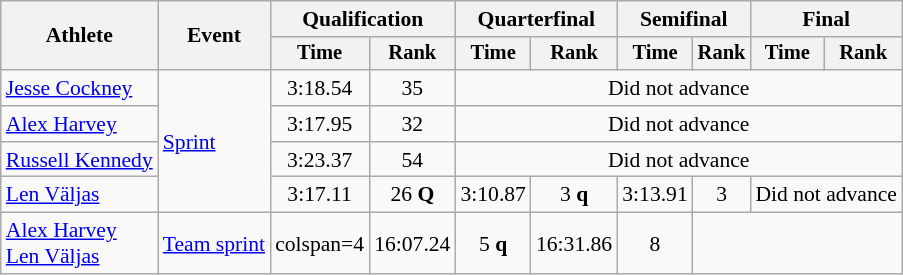<table class="wikitable" style="font-size:90%">
<tr>
<th rowspan="2">Athlete</th>
<th rowspan="2">Event</th>
<th colspan="2">Qualification</th>
<th colspan="2">Quarterfinal</th>
<th colspan="2">Semifinal</th>
<th colspan="2">Final</th>
</tr>
<tr style="font-size:95%">
<th>Time</th>
<th>Rank</th>
<th>Time</th>
<th>Rank</th>
<th>Time</th>
<th>Rank</th>
<th>Time</th>
<th>Rank</th>
</tr>
<tr align=center>
<td align=left><a href='#'>Jesse Cockney</a></td>
<td align=left rowspan=4><a href='#'>Sprint</a></td>
<td>3:18.54</td>
<td>35</td>
<td colspan=6>Did not advance</td>
</tr>
<tr align=center>
<td align=left><a href='#'>Alex Harvey</a></td>
<td>3:17.95</td>
<td>32</td>
<td colspan=6>Did not advance</td>
</tr>
<tr align=center>
<td align=left><a href='#'>Russell Kennedy</a></td>
<td>3:23.37</td>
<td>54</td>
<td colspan=6>Did not advance</td>
</tr>
<tr align=center>
<td align=left><a href='#'>Len Väljas</a></td>
<td>3:17.11</td>
<td>26 <strong>Q</strong></td>
<td>3:10.87</td>
<td>3 <strong>q</strong></td>
<td>3:13.91</td>
<td>3</td>
<td colspan=2>Did not advance</td>
</tr>
<tr align=center>
<td align=left><a href='#'>Alex Harvey</a><br><a href='#'>Len Väljas</a></td>
<td align=left><a href='#'>Team sprint</a></td>
<td>colspan=4 </td>
<td>16:07.24</td>
<td>5 <strong>q</strong></td>
<td>16:31.86</td>
<td>8</td>
</tr>
</table>
